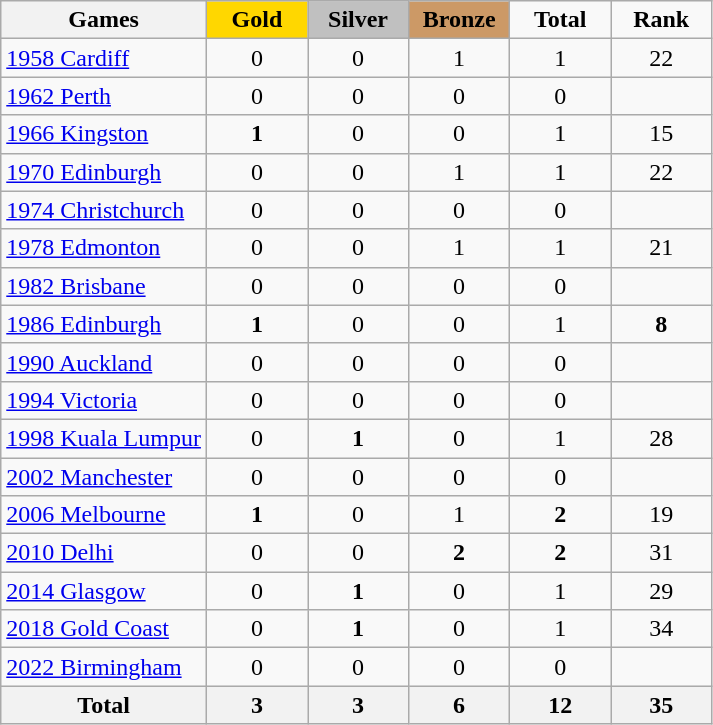<table class="wikitable" style="text-align:center">
<tr>
<th>Games</th>
<td width=60 bgcolor=gold><strong>Gold</strong></td>
<td width=60 bgcolor=silver><strong>Silver</strong></td>
<td width=60 bgcolor=cc9966><strong>Bronze</strong></td>
<td width=60><strong>Total</strong></td>
<td width=60><strong>Rank</strong></td>
</tr>
<tr>
<td align=left> <a href='#'>1958 Cardiff</a></td>
<td>0</td>
<td>0</td>
<td>1</td>
<td>1</td>
<td>22</td>
</tr>
<tr>
<td align=left> <a href='#'>1962 Perth</a></td>
<td>0</td>
<td>0</td>
<td>0</td>
<td>0</td>
<td></td>
</tr>
<tr>
<td align=left> <a href='#'>1966 Kingston</a></td>
<td><strong>1</strong></td>
<td>0</td>
<td>0</td>
<td>1</td>
<td>15</td>
</tr>
<tr>
<td align=left> <a href='#'>1970 Edinburgh</a></td>
<td>0</td>
<td>0</td>
<td>1</td>
<td>1</td>
<td>22</td>
</tr>
<tr>
<td align=left> <a href='#'>1974 Christchurch</a></td>
<td>0</td>
<td>0</td>
<td>0</td>
<td>0</td>
<td></td>
</tr>
<tr>
<td align=left> <a href='#'>1978 Edmonton</a></td>
<td>0</td>
<td>0</td>
<td>1</td>
<td>1</td>
<td>21</td>
</tr>
<tr>
<td align=left> <a href='#'>1982 Brisbane</a></td>
<td>0</td>
<td>0</td>
<td>0</td>
<td>0</td>
<td></td>
</tr>
<tr>
<td align=left> <a href='#'>1986 Edinburgh</a></td>
<td><strong>1</strong></td>
<td>0</td>
<td>0</td>
<td>1</td>
<td><strong>8</strong></td>
</tr>
<tr>
<td align=left> <a href='#'>1990 Auckland</a></td>
<td>0</td>
<td>0</td>
<td>0</td>
<td>0</td>
<td></td>
</tr>
<tr>
<td align=left> <a href='#'>1994 Victoria</a></td>
<td>0</td>
<td>0</td>
<td>0</td>
<td>0</td>
<td></td>
</tr>
<tr>
<td align=left> <a href='#'>1998 Kuala Lumpur</a></td>
<td>0</td>
<td><strong>1</strong></td>
<td>0</td>
<td>1</td>
<td>28</td>
</tr>
<tr>
<td align=left> <a href='#'>2002 Manchester</a></td>
<td>0</td>
<td>0</td>
<td>0</td>
<td>0</td>
<td></td>
</tr>
<tr>
<td align=left> <a href='#'>2006 Melbourne</a></td>
<td><strong>1</strong></td>
<td>0</td>
<td>1</td>
<td><strong>2</strong></td>
<td>19</td>
</tr>
<tr>
<td align=left> <a href='#'>2010 Delhi</a></td>
<td>0</td>
<td>0</td>
<td><strong>2</strong></td>
<td><strong>2</strong></td>
<td>31</td>
</tr>
<tr>
<td align=left> <a href='#'>2014 Glasgow</a></td>
<td>0</td>
<td><strong>1</strong></td>
<td>0</td>
<td>1</td>
<td>29</td>
</tr>
<tr>
<td align=left> <a href='#'>2018 Gold Coast</a></td>
<td>0</td>
<td><strong>1</strong></td>
<td>0</td>
<td>1</td>
<td>34</td>
</tr>
<tr>
<td align=left> <a href='#'>2022 Birmingham</a></td>
<td>0</td>
<td>0</td>
<td>0</td>
<td>0</td>
<td></td>
</tr>
<tr>
<th>Total</th>
<th>3</th>
<th>3</th>
<th>6</th>
<th>12</th>
<th>35</th>
</tr>
</table>
